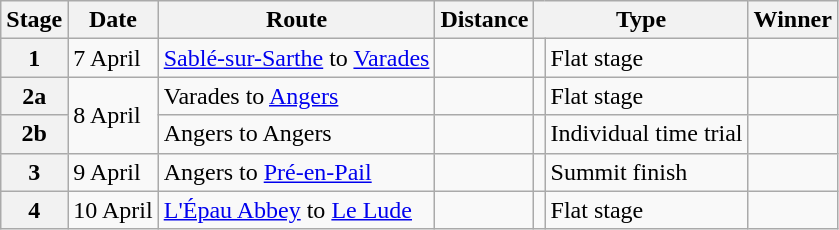<table class="wikitable plainrowheaders">
<tr>
<th>Stage</th>
<th>Date</th>
<th>Route</th>
<th>Distance</th>
<th colspan=2>Type</th>
<th>Winner</th>
</tr>
<tr>
<th style="text-align:center">1</th>
<td>7 April</td>
<td><a href='#'>Sablé-sur-Sarthe</a> to <a href='#'>Varades</a></td>
<td></td>
<td></td>
<td>Flat stage</td>
<td></td>
</tr>
<tr>
<th style="text-align:center">2a</th>
<td rowspan=2>8 April</td>
<td>Varades to <a href='#'>Angers</a></td>
<td></td>
<td></td>
<td>Flat stage</td>
<td></td>
</tr>
<tr>
<th style="text-align:center">2b</th>
<td>Angers to Angers</td>
<td></td>
<td></td>
<td>Individual time trial</td>
<td></td>
</tr>
<tr>
<th style="text-align:center">3</th>
<td>9 April</td>
<td>Angers to <a href='#'>Pré-en-Pail</a></td>
<td></td>
<td></td>
<td>Summit finish</td>
<td></td>
</tr>
<tr>
<th style="text-align:center">4</th>
<td>10 April</td>
<td><a href='#'>L'Épau Abbey</a> to <a href='#'>Le Lude</a></td>
<td></td>
<td></td>
<td>Flat stage</td>
<td></td>
</tr>
</table>
